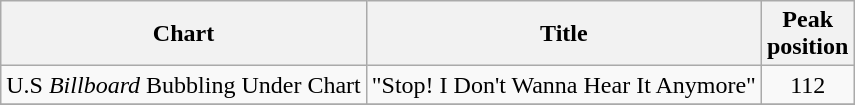<table class="wikitable">
<tr>
<th>Chart</th>
<th>Title</th>
<th>Peak<br>position</th>
</tr>
<tr>
<td>U.S <em>Billboard</em> Bubbling Under Chart</td>
<td align="center">"Stop! I Don't Wanna Hear It Anymore"</td>
<td align="center">112</td>
</tr>
<tr>
</tr>
</table>
